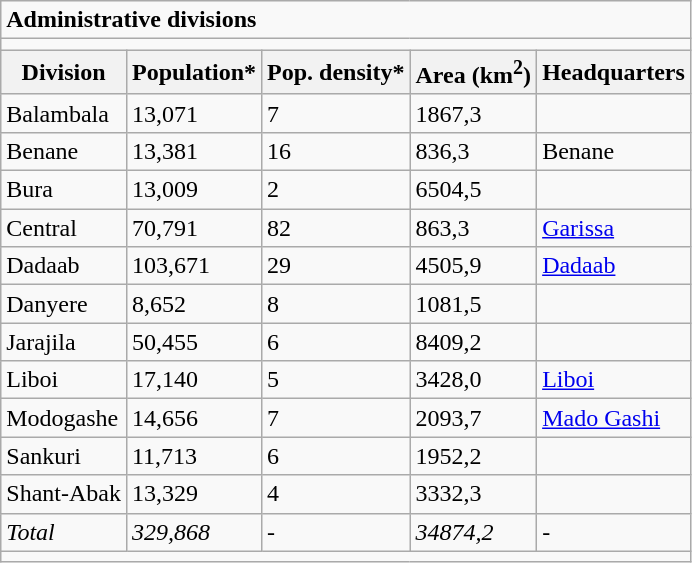<table class="wikitable">
<tr>
<td colspan="5"><strong>Administrative divisions</strong></td>
</tr>
<tr>
<td colspan="5"></td>
</tr>
<tr>
<th>Division</th>
<th>Population*</th>
<th>Pop. density*</th>
<th>Area (km<sup>2</sup>)</th>
<th>Headquarters</th>
</tr>
<tr>
<td>Balambala</td>
<td>13,071</td>
<td>7</td>
<td>1867,3</td>
<td></td>
</tr>
<tr>
<td>Benane</td>
<td>13,381</td>
<td>16</td>
<td>836,3</td>
<td>Benane</td>
</tr>
<tr>
<td>Bura</td>
<td>13,009</td>
<td>2</td>
<td>6504,5</td>
<td></td>
</tr>
<tr>
<td>Central</td>
<td>70,791</td>
<td>82</td>
<td>863,3</td>
<td><a href='#'>Garissa</a></td>
</tr>
<tr>
<td>Dadaab</td>
<td>103,671</td>
<td>29</td>
<td>4505,9</td>
<td><a href='#'>Dadaab</a></td>
</tr>
<tr>
<td>Danyere</td>
<td>8,652</td>
<td>8</td>
<td>1081,5</td>
<td></td>
</tr>
<tr>
<td>Jarajila</td>
<td>50,455</td>
<td>6</td>
<td>8409,2</td>
<td></td>
</tr>
<tr>
<td>Liboi</td>
<td>17,140</td>
<td>5</td>
<td>3428,0</td>
<td><a href='#'>Liboi</a></td>
</tr>
<tr>
<td>Modogashe</td>
<td>14,656</td>
<td>7</td>
<td>2093,7</td>
<td><a href='#'>Mado Gashi</a></td>
</tr>
<tr>
<td>Sankuri</td>
<td>11,713</td>
<td>6</td>
<td>1952,2</td>
<td></td>
</tr>
<tr>
<td>Shant-Abak</td>
<td>13,329</td>
<td>4</td>
<td>3332,3</td>
<td></td>
</tr>
<tr>
<td><em>Total</em></td>
<td><em>329,868</em></td>
<td>-</td>
<td><em>34874,2</em></td>
<td>-</td>
</tr>
<tr>
<td colspan="5"></td>
</tr>
</table>
